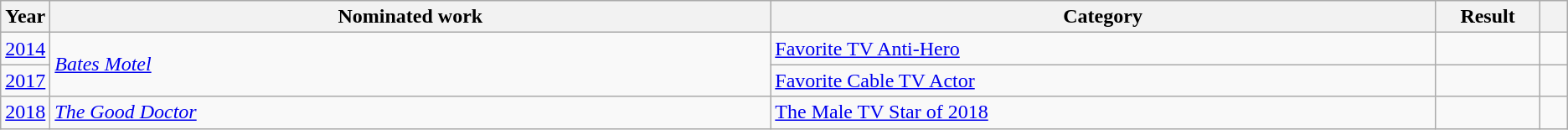<table class="wikitable">
<tr>
<th scope="col" style="width:1em;">Year</th>
<th scope="col" style="width:39em;">Nominated work</th>
<th scope="col" style="width:36em;">Category</th>
<th scope="col" style="width:5em;">Result</th>
<th scope="col" style="width:1em;"></th>
</tr>
<tr>
<td><a href='#'>2014</a></td>
<td rowspan="2"><em><a href='#'>Bates Motel</a></em></td>
<td><a href='#'>Favorite TV Anti-Hero</a></td>
<td></td>
<td></td>
</tr>
<tr>
<td><a href='#'>2017</a></td>
<td><a href='#'>Favorite Cable TV Actor</a></td>
<td></td>
<td></td>
</tr>
<tr>
<td><a href='#'>2018</a></td>
<td><em><a href='#'>The Good Doctor</a></em></td>
<td><a href='#'>The Male TV Star of 2018</a></td>
<td></td>
<td></td>
</tr>
</table>
